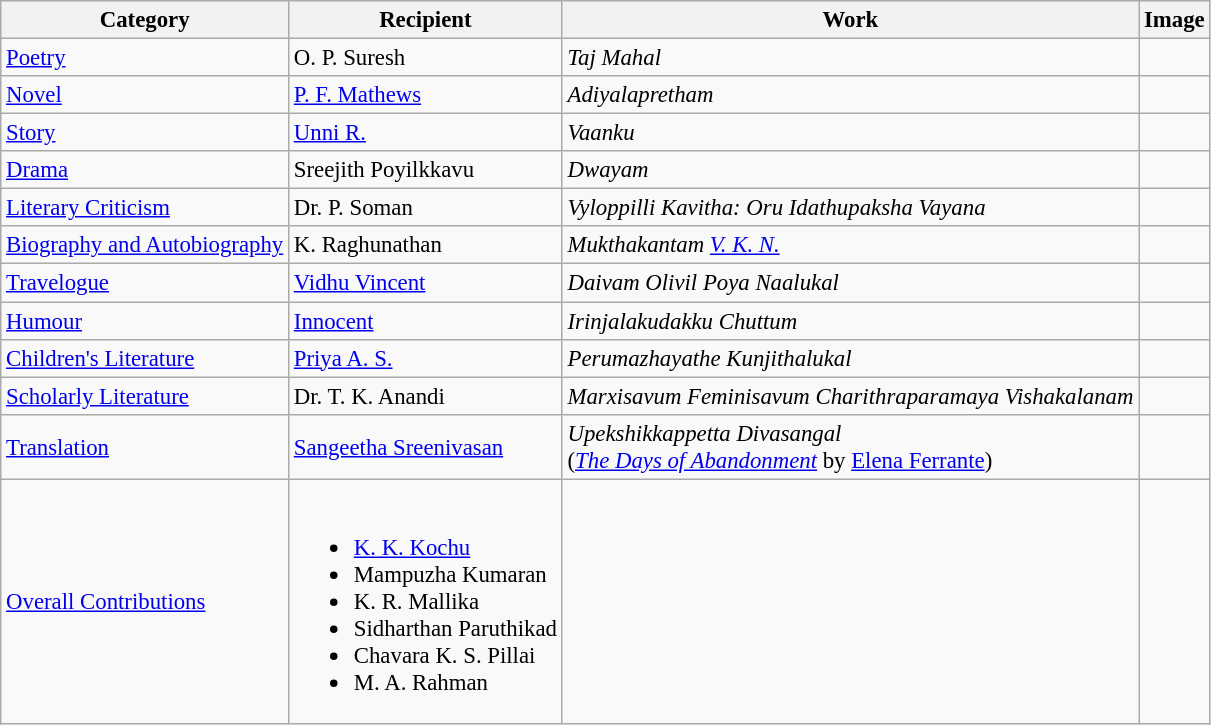<table class="wikitable" style="font-size:95%;">
<tr>
<th>Category</th>
<th>Recipient</th>
<th>Work</th>
<th>Image</th>
</tr>
<tr>
<td><a href='#'>Poetry</a></td>
<td>O. P. Suresh</td>
<td><em>Taj Mahal</em></td>
<td></td>
</tr>
<tr>
<td><a href='#'>Novel</a></td>
<td><a href='#'>P. F. Mathews</a></td>
<td><em>Adiyalapretham</em></td>
<td></td>
</tr>
<tr>
<td><a href='#'>Story</a></td>
<td><a href='#'>Unni R.</a></td>
<td><em>Vaanku</em></td>
<td></td>
</tr>
<tr>
<td><a href='#'>Drama</a></td>
<td>Sreejith Poyilkkavu</td>
<td><em>Dwayam</em></td>
<td></td>
</tr>
<tr>
<td><a href='#'>Literary Criticism</a></td>
<td>Dr. P. Soman</td>
<td><em>Vyloppilli Kavitha: Oru Idathupaksha Vayana</em></td>
<td></td>
</tr>
<tr>
<td><a href='#'>Biography and Autobiography</a></td>
<td>K. Raghunathan</td>
<td><em>Mukthakantam <a href='#'>V. K. N.</a></em></td>
<td></td>
</tr>
<tr>
<td><a href='#'>Travelogue</a></td>
<td><a href='#'>Vidhu Vincent</a></td>
<td><em>Daivam Olivil Poya Naalukal</em></td>
<td></td>
</tr>
<tr>
<td><a href='#'>Humour</a></td>
<td><a href='#'>Innocent</a></td>
<td><em>Irinjalakudakku Chuttum</em></td>
<td></td>
</tr>
<tr>
<td><a href='#'>Children's Literature</a></td>
<td><a href='#'>Priya A. S.</a></td>
<td><em>Perumazhayathe Kunjithalukal</em></td>
<td></td>
</tr>
<tr>
<td><a href='#'>Scholarly Literature</a></td>
<td>Dr. T. K. Anandi</td>
<td><em>Marxisavum Feminisavum Charithraparamaya Vishakalanam</em></td>
<td></td>
</tr>
<tr>
<td><a href='#'>Translation</a></td>
<td><a href='#'>Sangeetha Sreenivasan</a></td>
<td><em>Upekshikkappetta Divasangal</em><br>(<em><a href='#'>The Days of Abandonment</a></em> by <a href='#'>Elena Ferrante</a>)</td>
<td></td>
</tr>
<tr>
<td><a href='#'>Overall Contributions</a></td>
<td><br><ul><li><a href='#'>K. K. Kochu</a></li><li>Mampuzha Kumaran</li><li>K. R. Mallika</li><li>Sidharthan Paruthikad</li><li>Chavara K. S. Pillai</li><li>M. A. Rahman</li></ul></td>
<td></td>
<td></td>
</tr>
</table>
